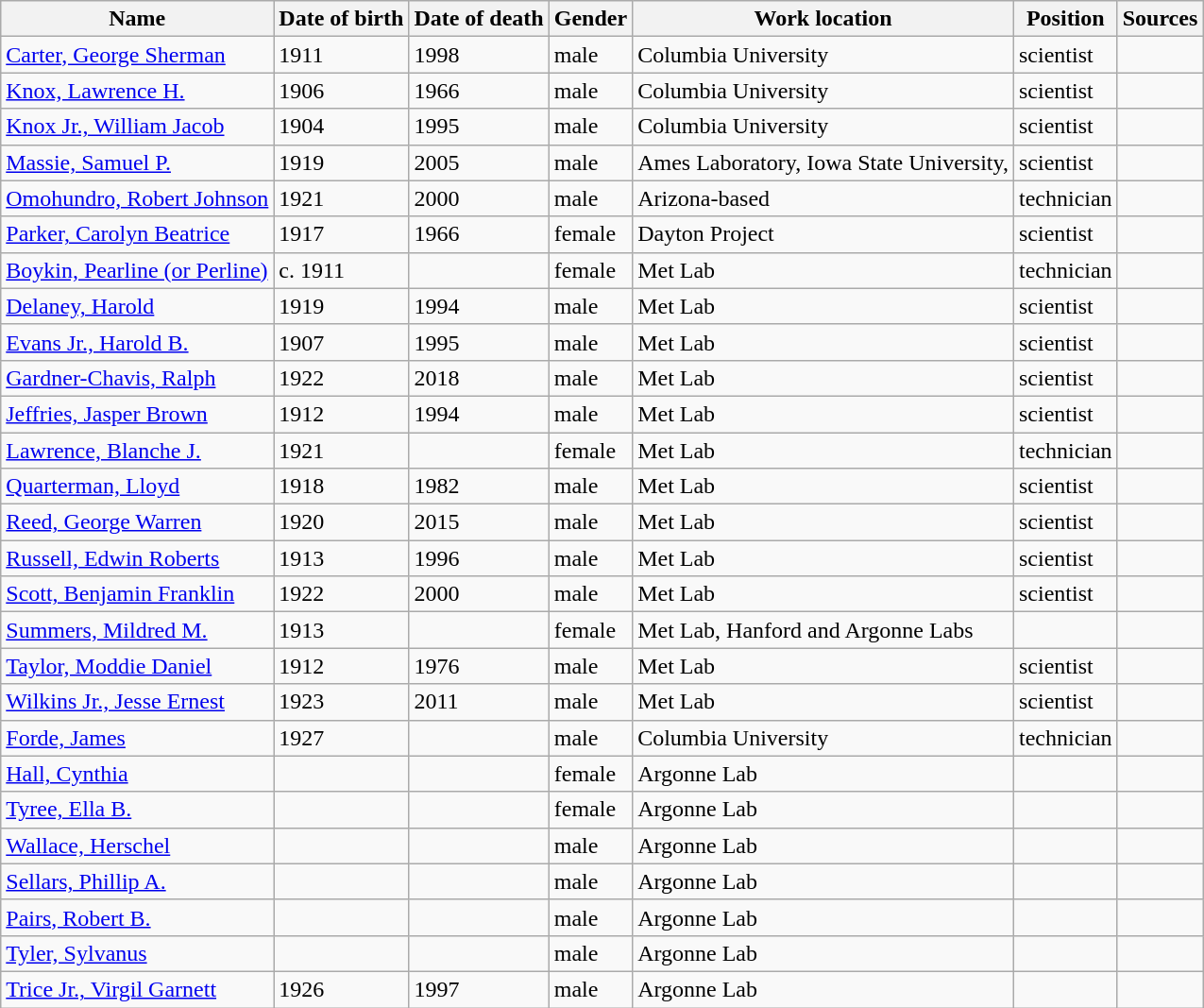<table class="wikitable sortable">
<tr>
<th>Name</th>
<th>Date of birth</th>
<th>Date of death</th>
<th>Gender</th>
<th>Work location</th>
<th>Position</th>
<th>Sources</th>
</tr>
<tr>
<td><a href='#'>Carter, George Sherman</a></td>
<td>1911</td>
<td>1998</td>
<td>male</td>
<td>Columbia University</td>
<td>scientist</td>
<td></td>
</tr>
<tr>
<td><a href='#'>Knox, Lawrence H.</a></td>
<td>1906</td>
<td>1966</td>
<td>male</td>
<td>Columbia University</td>
<td>scientist</td>
<td></td>
</tr>
<tr>
<td><a href='#'>Knox Jr., William Jacob</a></td>
<td>1904</td>
<td>1995</td>
<td>male</td>
<td>Columbia University</td>
<td>scientist</td>
<td></td>
</tr>
<tr>
<td><a href='#'>Massie, Samuel P.</a></td>
<td>1919</td>
<td>2005</td>
<td>male</td>
<td>Ames Laboratory, Iowa State University,</td>
<td>scientist</td>
<td></td>
</tr>
<tr>
<td><a href='#'>Omohundro, Robert Johnson</a></td>
<td>1921</td>
<td>2000</td>
<td>male</td>
<td>Arizona-based</td>
<td>technician</td>
<td></td>
</tr>
<tr>
<td><a href='#'>Parker, Carolyn Beatrice</a></td>
<td>1917</td>
<td>1966</td>
<td>female</td>
<td>Dayton Project</td>
<td>scientist</td>
<td></td>
</tr>
<tr>
<td><a href='#'>Boykin, Pearline (or Perline)</a></td>
<td>c. 1911</td>
<td></td>
<td>female</td>
<td>Met Lab</td>
<td>technician</td>
<td></td>
</tr>
<tr>
<td><a href='#'>Delaney, Harold</a></td>
<td>1919</td>
<td>1994</td>
<td>male</td>
<td>Met Lab</td>
<td>scientist</td>
<td></td>
</tr>
<tr>
<td><a href='#'>Evans Jr., Harold B.</a></td>
<td>1907</td>
<td>1995</td>
<td>male</td>
<td>Met Lab</td>
<td>scientist</td>
<td></td>
</tr>
<tr>
<td><a href='#'>Gardner-Chavis, Ralph</a></td>
<td>1922</td>
<td>2018</td>
<td>male</td>
<td>Met Lab</td>
<td>scientist</td>
<td></td>
</tr>
<tr>
<td><a href='#'>Jeffries, Jasper Brown</a></td>
<td>1912</td>
<td>1994</td>
<td>male</td>
<td>Met Lab</td>
<td>scientist</td>
<td></td>
</tr>
<tr>
<td><a href='#'>Lawrence, Blanche J.</a></td>
<td>1921</td>
<td></td>
<td>female</td>
<td>Met Lab</td>
<td>technician</td>
<td></td>
</tr>
<tr>
<td><a href='#'>Quarterman, Lloyd</a></td>
<td>1918</td>
<td>1982</td>
<td>male</td>
<td>Met Lab</td>
<td>scientist</td>
<td></td>
</tr>
<tr>
<td><a href='#'>Reed, George Warren</a></td>
<td>1920</td>
<td>2015</td>
<td>male</td>
<td>Met Lab</td>
<td>scientist</td>
<td><br></td>
</tr>
<tr>
<td><a href='#'>Russell, Edwin Roberts</a></td>
<td>1913</td>
<td>1996</td>
<td>male</td>
<td>Met Lab</td>
<td>scientist</td>
<td></td>
</tr>
<tr>
<td><a href='#'>Scott, Benjamin Franklin</a></td>
<td>1922</td>
<td>2000</td>
<td>male</td>
<td>Met Lab</td>
<td>scientist</td>
<td></td>
</tr>
<tr>
<td><a href='#'>Summers, Mildred M.</a></td>
<td>1913</td>
<td></td>
<td>female</td>
<td>Met Lab, Hanford and Argonne Labs</td>
<td></td>
<td></td>
</tr>
<tr>
<td><a href='#'>Taylor, Moddie Daniel</a></td>
<td>1912</td>
<td>1976</td>
<td>male</td>
<td>Met Lab</td>
<td>scientist</td>
<td></td>
</tr>
<tr>
<td><a href='#'>Wilkins Jr., Jesse Ernest</a></td>
<td>1923</td>
<td>2011</td>
<td>male</td>
<td>Met Lab</td>
<td>scientist</td>
<td></td>
</tr>
<tr>
<td><a href='#'>Forde, James</a></td>
<td>1927</td>
<td></td>
<td>male</td>
<td>Columbia University</td>
<td>technician</td>
<td></td>
</tr>
<tr>
<td><a href='#'>Hall, Cynthia</a></td>
<td></td>
<td></td>
<td>female</td>
<td>Argonne Lab</td>
<td></td>
<td></td>
</tr>
<tr>
<td><a href='#'>Tyree, Ella B.</a></td>
<td></td>
<td></td>
<td>female</td>
<td>Argonne Lab</td>
<td></td>
<td></td>
</tr>
<tr>
<td><a href='#'>Wallace, Herschel</a></td>
<td></td>
<td></td>
<td>male</td>
<td>Argonne Lab</td>
<td></td>
<td></td>
</tr>
<tr>
<td><a href='#'>Sellars, Phillip A.</a></td>
<td></td>
<td></td>
<td>male</td>
<td>Argonne Lab</td>
<td></td>
<td></td>
</tr>
<tr>
<td><a href='#'>Pairs, Robert B.</a></td>
<td></td>
<td></td>
<td>male</td>
<td>Argonne Lab</td>
<td></td>
<td></td>
</tr>
<tr>
<td><a href='#'>Tyler, Sylvanus</a></td>
<td></td>
<td></td>
<td>male</td>
<td>Argonne Lab</td>
<td></td>
<td></td>
</tr>
<tr>
<td><a href='#'>Trice Jr., Virgil Garnett</a></td>
<td>1926</td>
<td>1997</td>
<td>male</td>
<td>Argonne Lab</td>
<td></td>
<td><br></td>
</tr>
</table>
